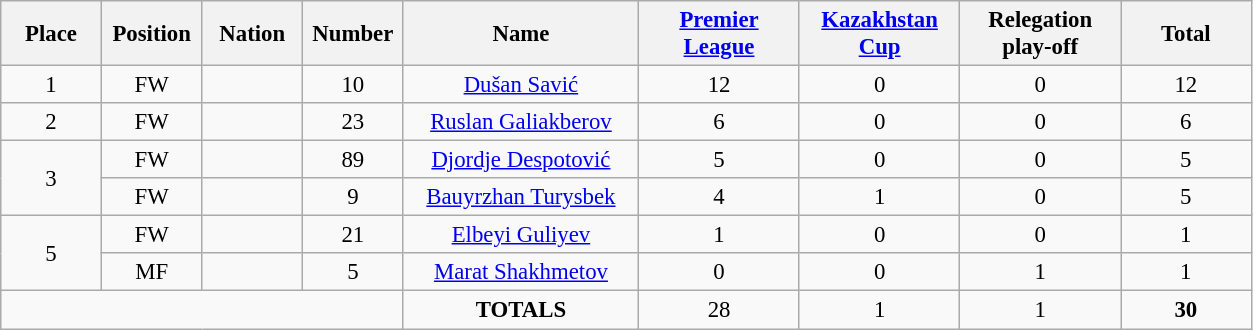<table class="wikitable" style="font-size: 95%; text-align: center;">
<tr>
<th width=60>Place</th>
<th width=60>Position</th>
<th width=60>Nation</th>
<th width=60>Number</th>
<th width=150>Name</th>
<th width=100><a href='#'>Premier League</a></th>
<th width=100><a href='#'>Kazakhstan Cup</a></th>
<th width=100>Relegation play-off</th>
<th width=80><strong>Total</strong></th>
</tr>
<tr>
<td>1</td>
<td>FW</td>
<td></td>
<td>10</td>
<td><a href='#'>Dušan Savić</a></td>
<td>12</td>
<td>0</td>
<td>0</td>
<td>12</td>
</tr>
<tr>
<td>2</td>
<td>FW</td>
<td></td>
<td>23</td>
<td><a href='#'>Ruslan Galiakberov</a></td>
<td>6</td>
<td>0</td>
<td>0</td>
<td>6</td>
</tr>
<tr>
<td rowspan="2">3</td>
<td>FW</td>
<td></td>
<td>89</td>
<td><a href='#'>Djordje Despotović</a></td>
<td>5</td>
<td>0</td>
<td>0</td>
<td>5</td>
</tr>
<tr>
<td>FW</td>
<td></td>
<td>9</td>
<td><a href='#'>Bauyrzhan Turysbek</a></td>
<td>4</td>
<td>1</td>
<td>0</td>
<td>5</td>
</tr>
<tr>
<td rowspan="2">5</td>
<td>FW</td>
<td></td>
<td>21</td>
<td><a href='#'>Elbeyi Guliyev</a></td>
<td>1</td>
<td>0</td>
<td>0</td>
<td>1</td>
</tr>
<tr>
<td>MF</td>
<td></td>
<td>5</td>
<td><a href='#'>Marat Shakhmetov</a></td>
<td>0</td>
<td>0</td>
<td>1</td>
<td>1</td>
</tr>
<tr>
<td colspan="4"></td>
<td><strong>TOTALS</strong></td>
<td>28</td>
<td>1</td>
<td>1</td>
<td><strong>30</strong></td>
</tr>
</table>
